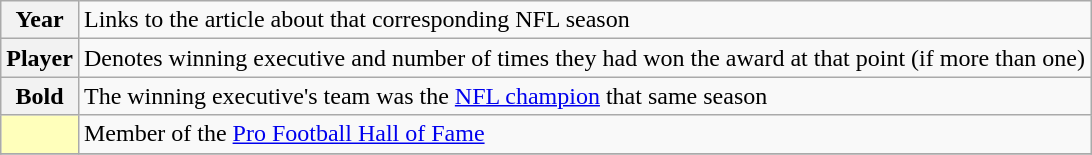<table class="wikitable plainrowheaders">
<tr>
<th scope="row" style=text-align:center"><strong>Year</strong></th>
<td>Links to the article about that corresponding NFL season</td>
</tr>
<tr>
<th scope="row" style=text-align:center"><strong>Player </strong></th>
<td>Denotes winning executive and number of times they had won the award at that point (if more than one)</td>
</tr>
<tr>
<th scope="row" style=text-align:center"><strong>Bold</strong></th>
<td>The winning executive's team was the <a href='#'>NFL champion</a> that same season</td>
</tr>
<tr>
<th scope="row" style="text-align:center; background:#ffb;"></th>
<td>Member of the <a href='#'>Pro Football Hall of Fame</a></td>
</tr>
<tr>
</tr>
</table>
